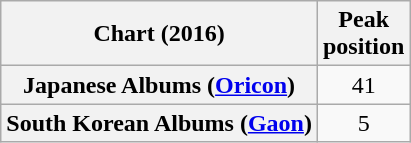<table class="wikitable sortable plainrowheaders" style="text-align:center">
<tr>
<th scope="col">Chart (2016)</th>
<th scope="col">Peak<br>position</th>
</tr>
<tr>
<th scope="row">Japanese Albums (<a href='#'>Oricon</a>)</th>
<td>41</td>
</tr>
<tr>
<th scope="row">South Korean Albums (<a href='#'>Gaon</a>)</th>
<td>5</td>
</tr>
</table>
